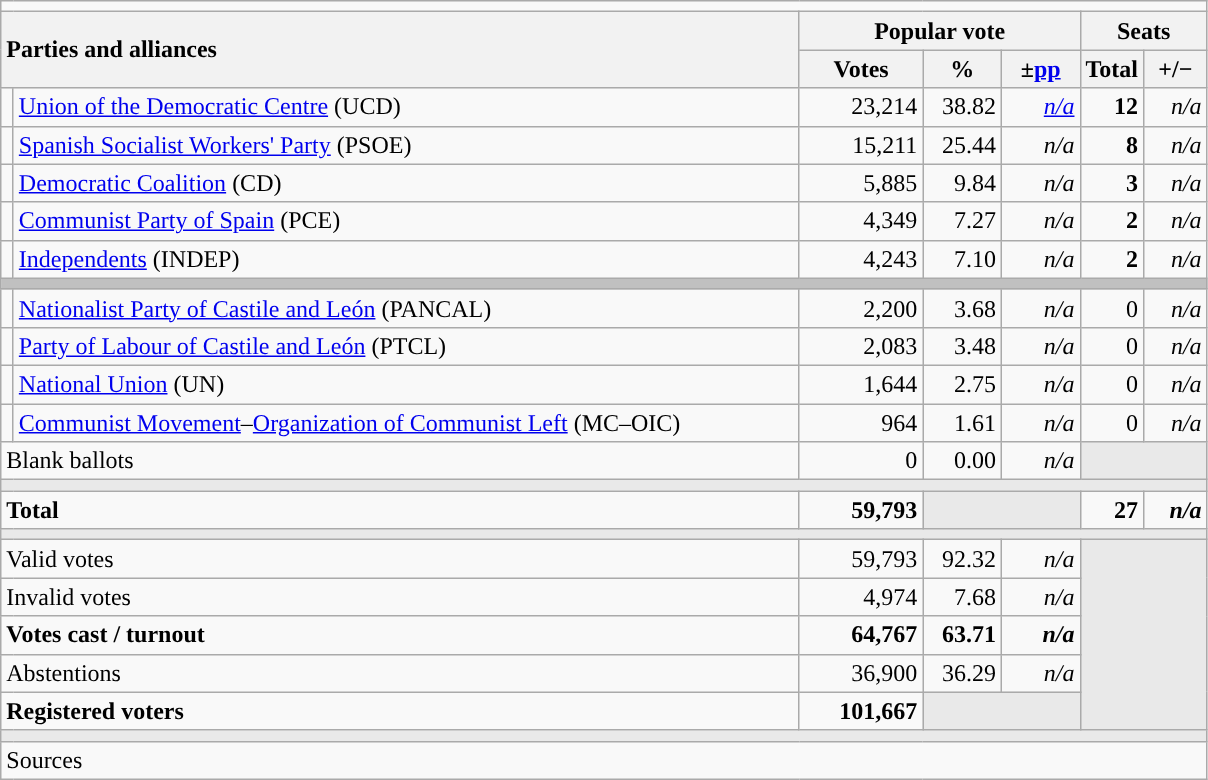<table class="wikitable" style="text-align:right;">
<tr>
<td colspan="7"></td>
</tr>
<tr>
<th style="text-align:left;" rowspan="2" colspan="2" width="525">Parties and alliances</th>
<th colspan="3">Popular vote</th>
<th colspan="2">Seats</th>
</tr>
<tr>
<th width="75">Votes</th>
<th width="45">%</th>
<th width="45">±<a href='#'>pp</a></th>
<th width="35">Total</th>
<th width="35">+/−</th>
</tr>
<tr>
<td width="1" style="color:inherit;background:"></td>
<td align="left"><a href='#'>Union of the Democratic Centre</a> (UCD)</td>
<td>23,214</td>
<td>38.82</td>
<td><em><a href='#'>n/a</a></em></td>
<td><strong>12</strong></td>
<td><em>n/a</em></td>
</tr>
<tr>
<td style="color:inherit;background:"></td>
<td align="left"><a href='#'>Spanish Socialist Workers' Party</a> (PSOE)</td>
<td>15,211</td>
<td>25.44</td>
<td><em>n/a</em></td>
<td><strong>8</strong></td>
<td><em>n/a</em></td>
</tr>
<tr>
<td style="color:inherit;background:"></td>
<td align="left"><a href='#'>Democratic Coalition</a> (CD)</td>
<td>5,885</td>
<td>9.84</td>
<td><em>n/a</em></td>
<td><strong>3</strong></td>
<td><em>n/a</em></td>
</tr>
<tr>
<td style="color:inherit;background:"></td>
<td align="left"><a href='#'>Communist Party of Spain</a> (PCE)</td>
<td>4,349</td>
<td>7.27</td>
<td><em>n/a</em></td>
<td><strong>2</strong></td>
<td><em>n/a</em></td>
</tr>
<tr>
<td style="color:inherit;background:"></td>
<td align="left"><a href='#'>Independents</a> (INDEP)</td>
<td>4,243</td>
<td>7.10</td>
<td><em>n/a</em></td>
<td><strong>2</strong></td>
<td><em>n/a</em></td>
</tr>
<tr>
<td colspan="7" bgcolor="#C0C0C0"></td>
</tr>
<tr>
<td style="color:inherit;background:"></td>
<td align="left"><a href='#'>Nationalist Party of Castile and León</a> (PANCAL)</td>
<td>2,200</td>
<td>3.68</td>
<td><em>n/a</em></td>
<td>0</td>
<td><em>n/a</em></td>
</tr>
<tr>
<td style="color:inherit;background:"></td>
<td align="left"><a href='#'>Party of Labour of Castile and León</a> (PTCL)</td>
<td>2,083</td>
<td>3.48</td>
<td><em>n/a</em></td>
<td>0</td>
<td><em>n/a</em></td>
</tr>
<tr>
<td style="color:inherit;background:"></td>
<td align="left"><a href='#'>National Union</a> (UN)</td>
<td>1,644</td>
<td>2.75</td>
<td><em>n/a</em></td>
<td>0</td>
<td><em>n/a</em></td>
</tr>
<tr>
<td style="color:inherit;background:"></td>
<td align="left"><a href='#'>Communist Movement</a>–<a href='#'>Organization of Communist Left</a> (MC–OIC)</td>
<td>964</td>
<td>1.61</td>
<td><em>n/a</em></td>
<td>0</td>
<td><em>n/a</em></td>
</tr>
<tr>
<td align="left" colspan="2">Blank ballots</td>
<td>0</td>
<td>0.00</td>
<td><em>n/a</em></td>
<td bgcolor="#E9E9E9" colspan="2"></td>
</tr>
<tr>
<td colspan="7" bgcolor="#E9E9E9"></td>
</tr>
<tr style="font-weight:bold;">
<td align="left" colspan="2">Total</td>
<td>59,793</td>
<td bgcolor="#E9E9E9" colspan="2"></td>
<td>27</td>
<td><em>n/a</em></td>
</tr>
<tr>
<td colspan="7" bgcolor="#E9E9E9"></td>
</tr>
<tr>
<td align="left" colspan="2">Valid votes</td>
<td>59,793</td>
<td>92.32</td>
<td><em>n/a</em></td>
<td bgcolor="#E9E9E9" colspan="2" rowspan="5"></td>
</tr>
<tr>
<td align="left" colspan="2">Invalid votes</td>
<td>4,974</td>
<td>7.68</td>
<td><em>n/a</em></td>
</tr>
<tr style="font-weight:bold;">
<td align="left" colspan="2">Votes cast / turnout</td>
<td>64,767</td>
<td>63.71</td>
<td><em>n/a</em></td>
</tr>
<tr>
<td align="left" colspan="2">Abstentions</td>
<td>36,900</td>
<td>36.29</td>
<td><em>n/a</em></td>
</tr>
<tr style="font-weight:bold;">
<td align="left" colspan="2">Registered voters</td>
<td>101,667</td>
<td bgcolor="#E9E9E9" colspan="2"></td>
</tr>
<tr>
<td colspan="7" bgcolor="#E9E9E9"></td>
</tr>
<tr>
<td align="left" colspan="7">Sources</td>
</tr>
</table>
